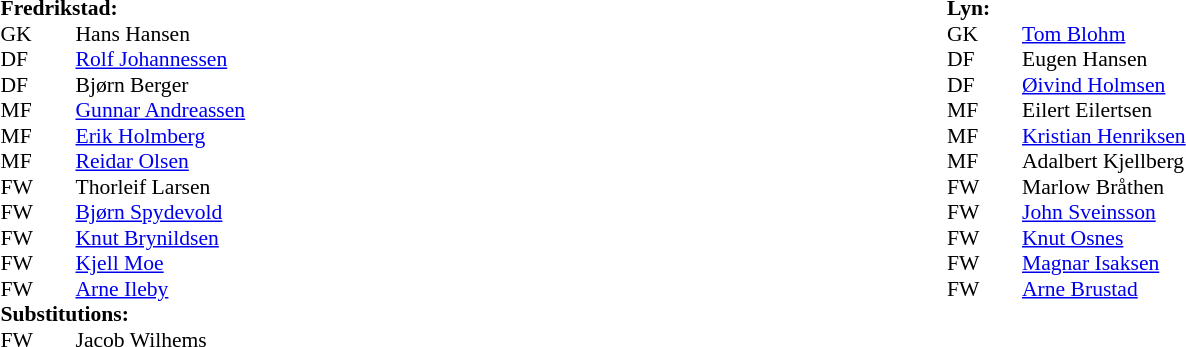<table width=100%>
<tr>
<td valign=top width=50%><br><table style=font-size:90% cellspacing=0 cellpadding=0>
<tr>
<td colspan="4"><strong>Fredrikstad:</strong></td>
</tr>
<tr>
<th width=25></th>
<th width=25></th>
</tr>
<tr>
<td>GK</td>
<td></td>
<td>Hans Hansen</td>
</tr>
<tr>
<td>DF</td>
<td></td>
<td><a href='#'>Rolf Johannessen</a></td>
</tr>
<tr>
<td>DF</td>
<td></td>
<td>Bjørn Berger</td>
</tr>
<tr>
<td>MF</td>
<td></td>
<td><a href='#'>Gunnar Andreassen</a></td>
</tr>
<tr>
<td>MF</td>
<td></td>
<td><a href='#'>Erik Holmberg</a></td>
</tr>
<tr>
<td>MF</td>
<td></td>
<td><a href='#'>Reidar Olsen</a></td>
</tr>
<tr>
<td>FW</td>
<td></td>
<td>Thorleif Larsen</td>
</tr>
<tr>
<td>FW</td>
<td></td>
<td><a href='#'>Bjørn Spydevold</a></td>
</tr>
<tr>
<td>FW</td>
<td></td>
<td><a href='#'>Knut Brynildsen</a></td>
</tr>
<tr>
<td>FW</td>
<td></td>
<td><a href='#'>Kjell Moe</a></td>
<td></td>
</tr>
<tr>
<td>FW</td>
<td></td>
<td><a href='#'>Arne Ileby</a></td>
</tr>
<tr>
<td colspan=3><strong>Substitutions:</strong></td>
</tr>
<tr>
<td>FW</td>
<td></td>
<td>Jacob Wilhems</td>
<td></td>
</tr>
</table>
</td>
<td valign="top" width="50%"><br><table style=font-size:90% cellspacing=0 cellpadding=0>
<tr>
<td colspan="4"><strong>Lyn:</strong></td>
</tr>
<tr>
<th width=25></th>
<th width=25></th>
</tr>
<tr>
<td>GK</td>
<td></td>
<td><a href='#'>Tom Blohm</a></td>
</tr>
<tr>
<td>DF</td>
<td></td>
<td>Eugen Hansen</td>
</tr>
<tr>
<td>DF</td>
<td></td>
<td><a href='#'>Øivind Holmsen</a></td>
</tr>
<tr>
<td>MF</td>
<td></td>
<td>Eilert Eilertsen</td>
</tr>
<tr>
<td>MF</td>
<td></td>
<td><a href='#'>Kristian Henriksen</a></td>
</tr>
<tr>
<td>MF</td>
<td></td>
<td>Adalbert Kjellberg</td>
</tr>
<tr>
<td>FW</td>
<td></td>
<td>Marlow Bråthen</td>
</tr>
<tr>
<td>FW</td>
<td></td>
<td><a href='#'>John Sveinsson</a></td>
</tr>
<tr>
<td>FW</td>
<td></td>
<td><a href='#'>Knut Osnes</a></td>
</tr>
<tr>
<td>FW</td>
<td></td>
<td><a href='#'>Magnar Isaksen</a></td>
</tr>
<tr>
<td>FW</td>
<td></td>
<td><a href='#'>Arne Brustad</a></td>
</tr>
</table>
</td>
</tr>
</table>
